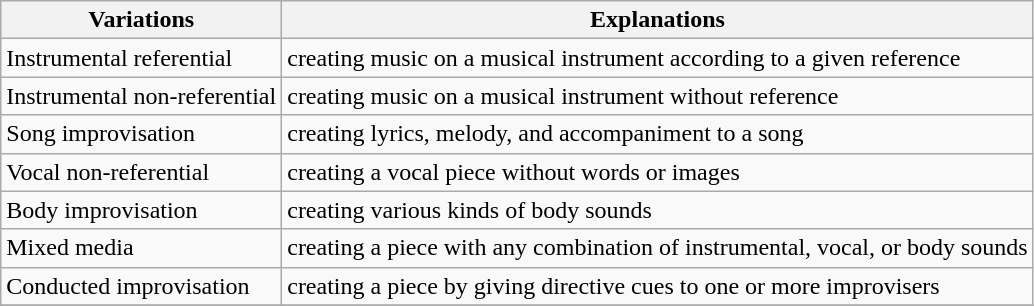<table class="wikitable">
<tr>
<th>Variations</th>
<th>Explanations</th>
</tr>
<tr>
<td>Instrumental referential</td>
<td align="left">creating music on a musical instrument according to a given reference</td>
</tr>
<tr>
<td>Instrumental non-referential</td>
<td align="left">creating music on a musical instrument without reference</td>
</tr>
<tr>
<td>Song improvisation</td>
<td align="left">creating lyrics, melody, and accompaniment to a song</td>
</tr>
<tr>
<td>Vocal non-referential</td>
<td align="left">creating a vocal piece without words or images</td>
</tr>
<tr>
<td>Body improvisation</td>
<td align="left">creating various kinds of body sounds</td>
</tr>
<tr>
<td>Mixed media</td>
<td align="left">creating a piece with any combination of instrumental, vocal, or body sounds</td>
</tr>
<tr>
<td>Conducted improvisation</td>
<td align="left">creating a piece by giving directive cues to one or more improvisers</td>
</tr>
<tr>
</tr>
</table>
